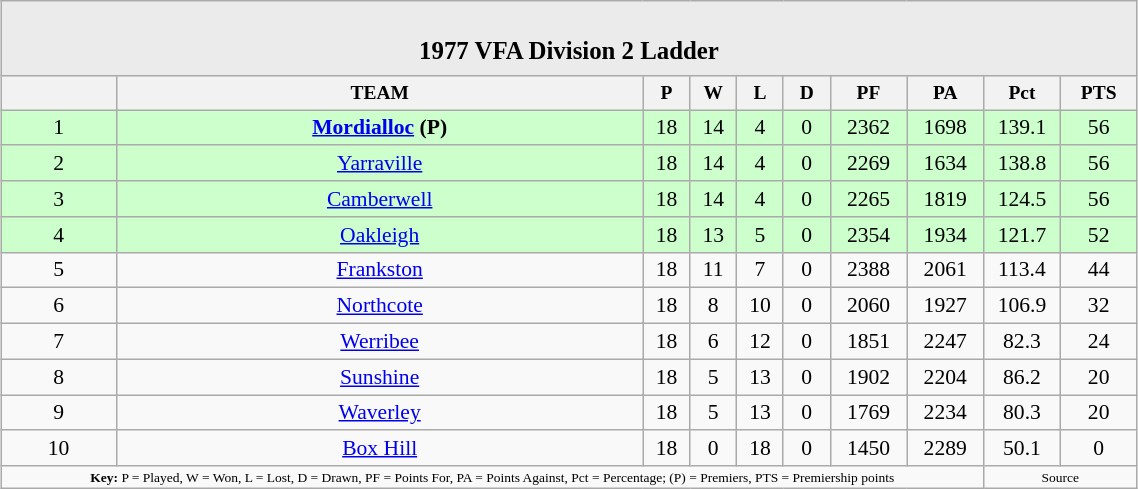<table class="wikitable" style="margin:1em auto; text-align: center; font-size: 90%; width: 60%">
<tr>
<td colspan="11" style="background: #EBEBEB;"><br><table border="0" width="100%" cellpadding="0" cellspacing="0">
<tr style="background: #EBEBEB;">
<td width="25%" style="border: 0;"></td>
<td style="border: 0; font-size: 115%;"><strong>1977 VFA Division 2 Ladder</strong></td>
<td width="25%" style="border: 0;"></td>
</tr>
</table>
</td>
</tr>
<tr style="text-align: center; font-size: 90%;">
<th></th>
<th>TEAM</th>
<th width="25">P</th>
<th width="25">W</th>
<th width="25">L</th>
<th width="25">D</th>
<th width="45">PF</th>
<th width="45">PA</th>
<th width="45">Pct</th>
<th width="45">PTS</th>
</tr>
<tr style="background: #CCFFCC;">
<td>1</td>
<td><strong><a href='#'>Mordialloc</a> (P)</strong></td>
<td>18</td>
<td>14</td>
<td>4</td>
<td>0</td>
<td>2362</td>
<td>1698</td>
<td>139.1</td>
<td>56</td>
</tr>
<tr style="background: #CCFFCC;">
<td>2</td>
<td><a href='#'>Yarraville</a></td>
<td>18</td>
<td>14</td>
<td>4</td>
<td>0</td>
<td>2269</td>
<td>1634</td>
<td>138.8</td>
<td>56</td>
</tr>
<tr style="background: #CCFFCC;">
<td>3</td>
<td><a href='#'>Camberwell</a></td>
<td>18</td>
<td>14</td>
<td>4</td>
<td>0</td>
<td>2265</td>
<td>1819</td>
<td>124.5</td>
<td>56</td>
</tr>
<tr style="background: #CCFFCC;">
<td>4</td>
<td><a href='#'>Oakleigh</a></td>
<td>18</td>
<td>13</td>
<td>5</td>
<td>0</td>
<td>2354</td>
<td>1934</td>
<td>121.7</td>
<td>52</td>
</tr>
<tr>
<td>5</td>
<td><a href='#'>Frankston</a></td>
<td>18</td>
<td>11</td>
<td>7</td>
<td>0</td>
<td>2388</td>
<td>2061</td>
<td>113.4</td>
<td>44</td>
</tr>
<tr>
<td>6</td>
<td><a href='#'>Northcote</a></td>
<td>18</td>
<td>8</td>
<td>10</td>
<td>0</td>
<td>2060</td>
<td>1927</td>
<td>106.9</td>
<td>32</td>
</tr>
<tr>
<td>7</td>
<td><a href='#'>Werribee</a></td>
<td>18</td>
<td>6</td>
<td>12</td>
<td>0</td>
<td>1851</td>
<td>2247</td>
<td>82.3</td>
<td>24</td>
</tr>
<tr>
<td>8</td>
<td><a href='#'>Sunshine</a></td>
<td>18</td>
<td>5</td>
<td>13</td>
<td>0</td>
<td>1902</td>
<td>2204</td>
<td>86.2</td>
<td>20</td>
</tr>
<tr>
<td>9</td>
<td><a href='#'>Waverley</a></td>
<td>18</td>
<td>5</td>
<td>13</td>
<td>0</td>
<td>1769</td>
<td>2234</td>
<td>80.3</td>
<td>20</td>
</tr>
<tr>
<td>10</td>
<td><a href='#'>Box Hill</a></td>
<td>18</td>
<td>0</td>
<td>18</td>
<td>0</td>
<td>1450</td>
<td>2289</td>
<td>50.1</td>
<td>0</td>
</tr>
<tr style="font-size: xx-small;">
<td colspan="8"><strong>Key:</strong> P = Played, W = Won, L = Lost, D = Drawn, PF = Points For, PA = Points Against, Pct = Percentage; (P) = Premiers, PTS = Premiership points</td>
<td colspan="2">Source</td>
</tr>
</table>
